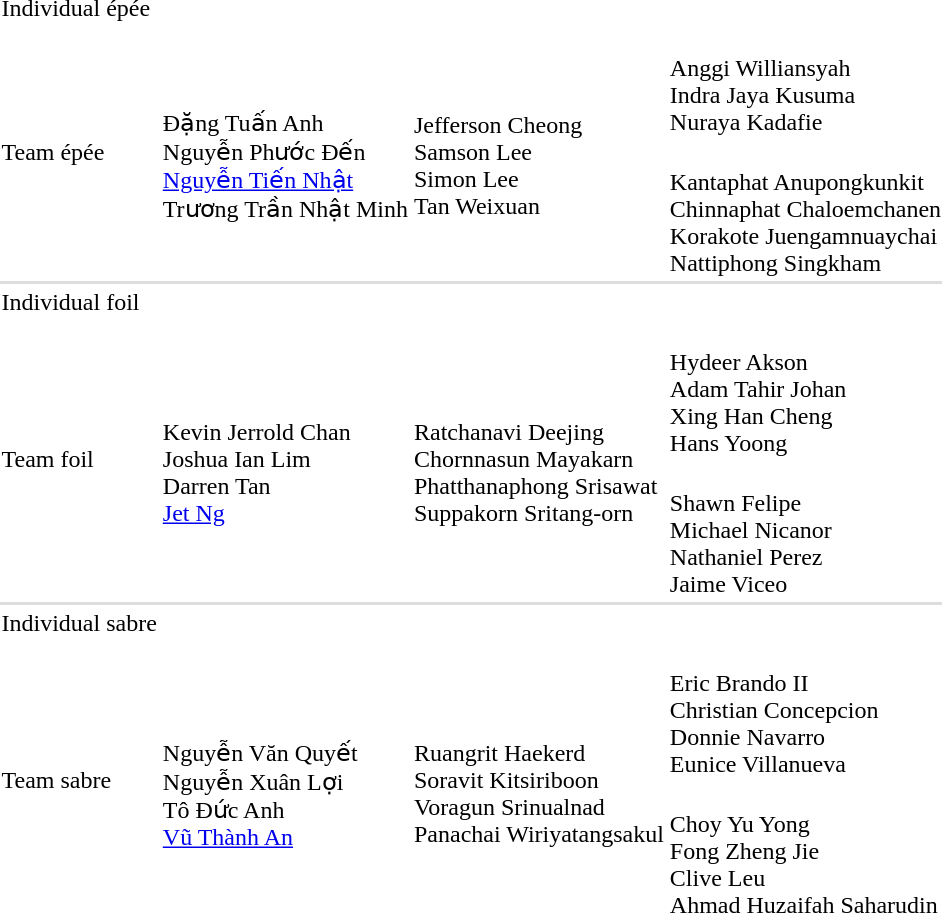<table>
<tr>
<td rowspan=2>Individual épée</td>
<td rowspan=2></td>
<td rowspan=2></td>
<td></td>
</tr>
<tr>
<td></td>
</tr>
<tr>
<td rowspan=2>Team épée</td>
<td rowspan=2 nowrap=true><br>Đặng Tuấn Anh<br>Nguyễn Phước Đến<br><a href='#'>Nguyễn Tiến Nhật</a><br>Trương Trần Nhật Minh</td>
<td rowspan=2><br>Jefferson Cheong<br>Samson Lee<br>Simon Lee<br>Tan Weixuan</td>
<td><br>Anggi Williansyah<br>Indra Jaya Kusuma<br>Nuraya Kadafie</td>
</tr>
<tr>
<td nowrap=true><br>Kantaphat Anupongkunkit<br>Chinnaphat Chaloemchanen<br>Korakote Juengamnuaychai<br>Nattiphong Singkham</td>
</tr>
<tr>
<td colspan="7" style="background:#dddddd;"></td>
</tr>
<tr>
<td rowspan=2>Individual foil</td>
<td rowspan=2></td>
<td rowspan=2></td>
<td></td>
</tr>
<tr>
<td></td>
</tr>
<tr>
<td rowspan=2>Team foil</td>
<td rowspan=2><br>Kevin Jerrold Chan<br>Joshua Ian Lim<br>Darren Tan<br><a href='#'>Jet Ng</a></td>
<td rowspan=2 nowrap=true><br>Ratchanavi Deejing<br>Chornnasun Mayakarn<br>Phatthanaphong Srisawat<br>Suppakorn Sritang-orn</td>
<td><br>Hydeer Akson<br>Adam Tahir Johan<br>Xing Han Cheng<br>Hans Yoong</td>
</tr>
<tr>
<td><br>Shawn Felipe<br>Michael Nicanor<br>Nathaniel Perez<br>Jaime Viceo</td>
</tr>
<tr>
<td colspan="7" style="background:#dddddd;"></td>
</tr>
<tr>
<td rowspan=2>Individual sabre</td>
<td rowspan=2></td>
<td rowspan=2></td>
<td></td>
</tr>
<tr>
<td></td>
</tr>
<tr>
<td rowspan=2>Team sabre</td>
<td rowspan=2><br>Nguyễn Văn Quyết<br>Nguyễn Xuân Lợi<br>Tô Đức Anh<br><a href='#'>Vũ Thành An</a></td>
<td rowspan=2 nowrap=true><br>Ruangrit Haekerd<br>Soravit Kitsiriboon<br>Voragun Srinualnad<br>Panachai Wiriyatangsakul</td>
<td><br>Eric Brando II<br>Christian Concepcion<br>Donnie Navarro<br>Eunice Villanueva</td>
</tr>
<tr>
<td nowrap=true><br>Choy Yu Yong<br>Fong Zheng Jie<br>Clive Leu<br>Ahmad Huzaifah Saharudin</td>
</tr>
</table>
